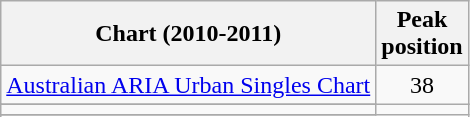<table class="wikitable sortable">
<tr>
<th>Chart (2010-2011)</th>
<th>Peak<br>position</th>
</tr>
<tr>
<td><a href='#'>Australian ARIA Urban Singles Chart</a></td>
<td style="text-align:center;">38</td>
</tr>
<tr>
</tr>
<tr>
</tr>
<tr>
</tr>
<tr>
<td></td>
</tr>
<tr>
</tr>
<tr>
</tr>
<tr>
</tr>
<tr>
</tr>
<tr>
</tr>
</table>
